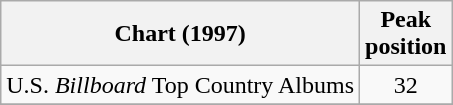<table class="wikitable">
<tr>
<th>Chart (1997)</th>
<th>Peak<br>position</th>
</tr>
<tr>
<td>U.S. <em>Billboard</em> Top Country Albums</td>
<td align="center">32</td>
</tr>
<tr>
</tr>
</table>
